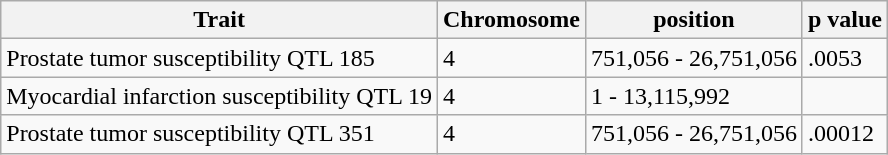<table class="wikitable">
<tr>
<th>Trait</th>
<th>Chromosome</th>
<th>position</th>
<th>p value</th>
</tr>
<tr>
<td>Prostate tumor susceptibility QTL 185</td>
<td>4</td>
<td>751,056 - 26,751,056</td>
<td>.0053</td>
</tr>
<tr>
<td>Myocardial infarction susceptibility QTL 19</td>
<td>4</td>
<td>1 - 13,115,992</td>
<td></td>
</tr>
<tr>
<td>Prostate tumor susceptibility QTL 351</td>
<td>4</td>
<td>751,056 - 26,751,056</td>
<td>.00012</td>
</tr>
</table>
